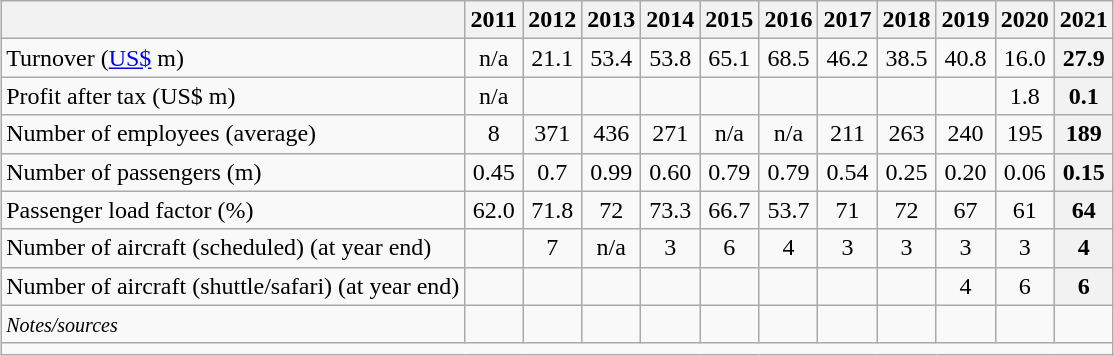<table class="wikitable" style="margin:auto;">
<tr style="text-align:center;">
<th></th>
<th>2011</th>
<th>2012</th>
<th>2013</th>
<th>2014</th>
<th>2015</th>
<th>2016</th>
<th>2017</th>
<th>2018</th>
<th>2019</th>
<th>2020</th>
<th>2021</th>
</tr>
<tr>
<td>Turnover (<a href='#'>US$</a> m)</td>
<td align=center>n/a</td>
<td align=center>21.1</td>
<td align=center>53.4</td>
<td align=center>53.8</td>
<td align=center>65.1</td>
<td align=center>68.5</td>
<td align=center>46.2</td>
<td align=center>38.5</td>
<td align=center>40.8</td>
<td align=center>16.0</td>
<th align=center>27.9</th>
</tr>
<tr>
<td>Profit after tax (US$  m)</td>
<td align=center>n/a</td>
<td align=center></td>
<td align=center></td>
<td align=center></td>
<td align=center></td>
<td align=center></td>
<td align=center></td>
<td align=center></td>
<td align=center></td>
<td align=center>1.8</td>
<th align=center>0.1</th>
</tr>
<tr>
<td>Number of employees (average)</td>
<td align=center>8</td>
<td align=center>371</td>
<td align=center>436</td>
<td align=center>271</td>
<td align=center>n/a</td>
<td align=center>n/a</td>
<td align=center>211</td>
<td align=center>263</td>
<td align=center>240</td>
<td align=center>195</td>
<th align=center>189</th>
</tr>
<tr>
<td>Number of passengers (m)</td>
<td align=center>0.45</td>
<td align=center>0.7</td>
<td align=center>0.99</td>
<td align=center>0.60</td>
<td align=center>0.79</td>
<td align=center>0.79</td>
<td align=center>0.54</td>
<td align=center>0.25</td>
<td align=center>0.20</td>
<td align=center>0.06</td>
<th align=center>0.15</th>
</tr>
<tr>
<td>Passenger load factor (%)</td>
<td align=center>62.0</td>
<td align=center>71.8</td>
<td align=center>72</td>
<td align=center>73.3</td>
<td align=center>66.7</td>
<td align=center>53.7</td>
<td align=center>71</td>
<td align=center>72</td>
<td align=center>67</td>
<td align=center>61</td>
<th align=center>64</th>
</tr>
<tr>
<td>Number of aircraft (scheduled) (at year end)</td>
<td align=center></td>
<td align=center>7</td>
<td align=center>n/a</td>
<td align=center>3</td>
<td align=center>6</td>
<td align=center>4</td>
<td align=center>3</td>
<td align=center>3</td>
<td align=center>3</td>
<td align=center>3</td>
<th align=center>4</th>
</tr>
<tr>
<td>Number of aircraft (shuttle/safari) (at year end)</td>
<td align=center></td>
<td align=center></td>
<td align=center></td>
<td align=center></td>
<td align=center></td>
<td align=center></td>
<td align=center></td>
<td align=center></td>
<td align=center>4</td>
<td align=center>6</td>
<th align=center>6</th>
</tr>
<tr>
<td><small><em>Notes/sources</em></small></td>
<td align=center></td>
<td align=center></td>
<td align=center></td>
<td align=center></td>
<td align=center></td>
<td align=center></td>
<td align=center></td>
<td align=center></td>
<td align=center></td>
<td align=center></td>
<td align=center></td>
</tr>
<tr>
<td colspan="13" style="text-align:left;"></td>
</tr>
</table>
